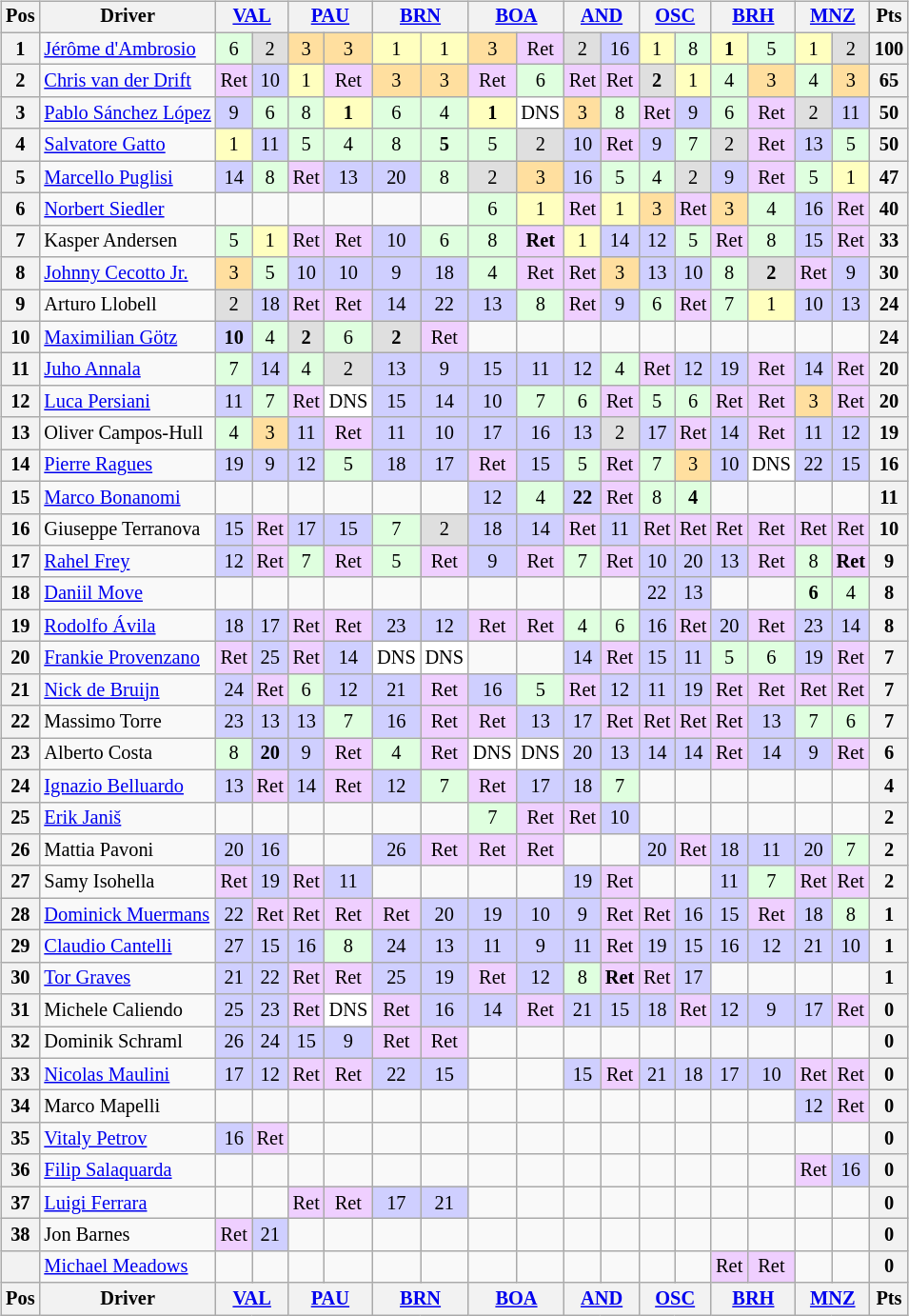<table>
<tr>
<td><br><table class="wikitable" style="font-size: 85%; text-align: center;">
<tr valign="top">
<th valign=middle>Pos</th>
<th valign=middle>Driver</th>
<th colspan=2><a href='#'>VAL</a><br></th>
<th colspan=2><a href='#'>PAU</a><br></th>
<th colspan=2><a href='#'>BRN</a><br></th>
<th colspan=2><a href='#'>BOA</a><br></th>
<th colspan=2><a href='#'>AND</a><br></th>
<th colspan=2><a href='#'>OSC</a><br></th>
<th colspan=2><a href='#'>BRH</a><br></th>
<th colspan=2><a href='#'>MNZ</a><br></th>
<th valign=middle>Pts</th>
</tr>
<tr>
<th>1</th>
<td align="left"> <a href='#'>Jérôme d'Ambrosio</a></td>
<td style="background:#dfffdf;">6</td>
<td style="background:#dfdfdf;">2</td>
<td style="background:#ffdf9f;">3</td>
<td style="background:#ffdf9f;">3</td>
<td style="background:#ffffbf;">1</td>
<td style="background:#ffffbf;">1</td>
<td style="background:#ffdf9f;">3</td>
<td style="background:#efcfff;">Ret</td>
<td style="background:#dfdfdf;">2</td>
<td style="background:#cfcfff;">16</td>
<td style="background:#ffffbf;">1</td>
<td style="background:#dfffdf;">8</td>
<td style="background:#ffffbf;"><strong>1</strong></td>
<td style="background:#dfffdf;">5</td>
<td style="background:#ffffbf;">1</td>
<td style="background:#dfdfdf;">2</td>
<th>100</th>
</tr>
<tr>
<th>2</th>
<td align="left"> <a href='#'>Chris van der Drift</a></td>
<td style="background:#efcfff;">Ret</td>
<td style="background:#cfcfff;">10</td>
<td style="background:#ffffbf;">1</td>
<td style="background:#efcfff;">Ret</td>
<td style="background:#ffdf9f;">3</td>
<td style="background:#ffdf9f;">3</td>
<td style="background:#efcfff;">Ret</td>
<td style="background:#dfffdf;">6</td>
<td style="background:#efcfff;">Ret</td>
<td style="background:#efcfff;">Ret</td>
<td style="background:#dfdfdf;"><strong>2</strong></td>
<td style="background:#ffffbf;">1</td>
<td style="background:#dfffdf;">4</td>
<td style="background:#ffdf9f;">3</td>
<td style="background:#dfffdf;">4</td>
<td style="background:#ffdf9f;">3</td>
<th>65</th>
</tr>
<tr>
<th>3</th>
<td align="left"nowrap> <a href='#'>Pablo Sánchez López</a></td>
<td style="background:#cfcfff;">9</td>
<td style="background:#dfffdf;">6</td>
<td style="background:#dfffdf;">8</td>
<td style="background:#ffffbf;"><strong>1</strong></td>
<td style="background:#dfffdf;">6</td>
<td style="background:#dfffdf;">4</td>
<td style="background:#ffffbf;"><strong>1</strong></td>
<td style="background:#ffffff;">DNS</td>
<td style="background:#ffdf9f;">3</td>
<td style="background:#dfffdf;">8</td>
<td style="background:#efcfff;">Ret</td>
<td style="background:#cfcfff;">9</td>
<td style="background:#dfffdf;">6</td>
<td style="background:#efcfff;">Ret</td>
<td style="background:#dfdfdf;">2</td>
<td style="background:#cfcfff;">11</td>
<th>50</th>
</tr>
<tr>
<th>4</th>
<td align="left"> <a href='#'>Salvatore Gatto</a></td>
<td style="background:#ffffbf;">1</td>
<td style="background:#cfcfff;">11</td>
<td style="background:#dfffdf;">5</td>
<td style="background:#dfffdf;">4</td>
<td style="background:#dfffdf;">8</td>
<td style="background:#dfffdf;"><strong>5</strong></td>
<td style="background:#dfffdf;">5</td>
<td style="background:#dfdfdf;">2</td>
<td style="background:#cfcfff;">10</td>
<td style="background:#efcfff;">Ret</td>
<td style="background:#cfcfff;">9</td>
<td style="background:#dfffdf;">7</td>
<td style="background:#dfdfdf;">2</td>
<td style="background:#efcfff;">Ret</td>
<td style="background:#cfcfff;">13</td>
<td style="background:#dfffdf;">5</td>
<th>50</th>
</tr>
<tr>
<th>5</th>
<td align="left"> <a href='#'>Marcello Puglisi</a></td>
<td style="background:#cfcfff;">14</td>
<td style="background:#dfffdf;">8</td>
<td style="background:#efcfff;">Ret</td>
<td style="background:#cfcfff;">13</td>
<td style="background:#cfcfff;">20</td>
<td style="background:#dfffdf;">8</td>
<td style="background:#dfdfdf;">2</td>
<td style="background:#ffdf9f;">3</td>
<td style="background:#cfcfff;">16</td>
<td style="background:#dfffdf;">5</td>
<td style="background:#dfffdf;">4</td>
<td style="background:#dfdfdf;">2</td>
<td style="background:#cfcfff;">9</td>
<td style="background:#efcfff;">Ret</td>
<td style="background:#dfffdf;">5</td>
<td style="background:#ffffbf;">1</td>
<th>47</th>
</tr>
<tr>
<th>6</th>
<td align="left"> <a href='#'>Norbert Siedler</a></td>
<td></td>
<td></td>
<td></td>
<td></td>
<td></td>
<td></td>
<td style="background:#dfffdf;">6</td>
<td style="background:#ffffbf;">1</td>
<td style="background:#efcfff;">Ret</td>
<td style="background:#ffffbf;">1</td>
<td style="background:#ffdf9f;">3</td>
<td style="background:#efcfff;">Ret</td>
<td style="background:#ffdf9f;">3</td>
<td style="background:#dfffdf;">4</td>
<td style="background:#cfcfff;">16</td>
<td style="background:#efcfff;">Ret</td>
<th>40</th>
</tr>
<tr>
<th>7</th>
<td align="left"> Kasper Andersen</td>
<td style="background:#dfffdf;">5</td>
<td style="background:#ffffbf;">1</td>
<td style="background:#efcfff;">Ret</td>
<td style="background:#efcfff;">Ret</td>
<td style="background:#cfcfff;">10</td>
<td style="background:#dfffdf;">6</td>
<td style="background:#dfffdf;">8</td>
<td style="background:#efcfff;"><strong>Ret</strong></td>
<td style="background:#ffffbf;">1</td>
<td style="background:#cfcfff;">14</td>
<td style="background:#cfcfff;">12</td>
<td style="background:#dfffdf;">5</td>
<td style="background:#efcfff;">Ret</td>
<td style="background:#dfffdf;">8</td>
<td style="background:#cfcfff;">15</td>
<td style="background:#efcfff;">Ret</td>
<th>33</th>
</tr>
<tr>
<th>8</th>
<td align="left"> <a href='#'>Johnny Cecotto Jr.</a></td>
<td style="background:#ffdf9f;">3</td>
<td style="background:#dfffdf;">5</td>
<td style="background:#cfcfff;">10</td>
<td style="background:#cfcfff;">10</td>
<td style="background:#cfcfff;">9</td>
<td style="background:#cfcfff;">18</td>
<td style="background:#dfffdf;">4</td>
<td style="background:#efcfff;">Ret</td>
<td style="background:#efcfff;">Ret</td>
<td style="background:#ffdf9f;">3</td>
<td style="background:#cfcfff;">13</td>
<td style="background:#cfcfff;">10</td>
<td style="background:#dfffdf;">8</td>
<td style="background:#dfdfdf;"><strong>2</strong></td>
<td style="background:#efcfff;">Ret</td>
<td style="background:#cfcfff;">9</td>
<th>30</th>
</tr>
<tr>
<th>9</th>
<td align="left"> Arturo Llobell</td>
<td style="background:#dfdfdf;">2</td>
<td style="background:#cfcfff;">18</td>
<td style="background:#efcfff;">Ret</td>
<td style="background:#efcfff;">Ret</td>
<td style="background:#cfcfff;">14</td>
<td style="background:#cfcfff;">22</td>
<td style="background:#cfcfff;">13</td>
<td style="background:#dfffdf;">8</td>
<td style="background:#efcfff;">Ret</td>
<td style="background:#cfcfff;">9</td>
<td style="background:#dfffdf;">6</td>
<td style="background:#efcfff;">Ret</td>
<td style="background:#dfffdf;">7</td>
<td style="background:#ffffbf;">1</td>
<td style="background:#cfcfff;">10</td>
<td style="background:#cfcfff;">13</td>
<th>24</th>
</tr>
<tr>
<th>10</th>
<td align="left"> <a href='#'>Maximilian Götz</a></td>
<td style="background:#cfcfff;"><strong>10</strong></td>
<td style="background:#dfffdf;">4</td>
<td style="background:#dfdfdf;"><strong>2</strong></td>
<td style="background:#dfffdf;">6</td>
<td style="background:#dfdfdf;"><strong>2</strong></td>
<td style="background:#efcfff;">Ret</td>
<td></td>
<td></td>
<td></td>
<td></td>
<td></td>
<td></td>
<td></td>
<td></td>
<td></td>
<td></td>
<th>24</th>
</tr>
<tr>
<th>11</th>
<td align="left"> <a href='#'>Juho Annala</a></td>
<td style="background:#dfffdf;">7</td>
<td style="background:#cfcfff;">14</td>
<td style="background:#dfffdf;">4</td>
<td style="background:#dfdfdf;">2</td>
<td style="background:#cfcfff;">13</td>
<td style="background:#cfcfff;">9</td>
<td style="background:#cfcfff;">15</td>
<td style="background:#cfcfff;">11</td>
<td style="background:#cfcfff;">12</td>
<td style="background:#dfffdf;">4</td>
<td style="background:#efcfff;">Ret</td>
<td style="background:#cfcfff;">12</td>
<td style="background:#cfcfff;">19</td>
<td style="background:#efcfff;">Ret</td>
<td style="background:#cfcfff;">14</td>
<td style="background:#efcfff;">Ret</td>
<th>20</th>
</tr>
<tr>
<th>12</th>
<td align="left"> <a href='#'>Luca Persiani</a></td>
<td style="background:#cfcfff;">11</td>
<td style="background:#dfffdf;">7</td>
<td style="background:#efcfff;">Ret</td>
<td style="background:#ffffff;">DNS</td>
<td style="background:#cfcfff;">15</td>
<td style="background:#cfcfff;">14</td>
<td style="background:#cfcfff;">10</td>
<td style="background:#dfffdf;">7</td>
<td style="background:#dfffdf;">6</td>
<td style="background:#efcfff;">Ret</td>
<td style="background:#dfffdf;">5</td>
<td style="background:#dfffdf;">6</td>
<td style="background:#efcfff;">Ret</td>
<td style="background:#efcfff;">Ret</td>
<td style="background:#ffdf9f;">3</td>
<td style="background:#efcfff;">Ret</td>
<th>20</th>
</tr>
<tr>
<th>13</th>
<td align="left"> Oliver Campos-Hull</td>
<td style="background:#dfffdf;">4</td>
<td style="background:#ffdf9f;">3</td>
<td style="background:#cfcfff;">11</td>
<td style="background:#efcfff;">Ret</td>
<td style="background:#cfcfff;">11</td>
<td style="background:#cfcfff;">10</td>
<td style="background:#cfcfff;">17</td>
<td style="background:#cfcfff;">16</td>
<td style="background:#cfcfff;">13</td>
<td style="background:#dfdfdf;">2</td>
<td style="background:#cfcfff;">17</td>
<td style="background:#efcfff;">Ret</td>
<td style="background:#cfcfff;">14</td>
<td style="background:#efcfff;">Ret</td>
<td style="background:#cfcfff;">11</td>
<td style="background:#cfcfff;">12</td>
<th>19</th>
</tr>
<tr>
<th>14</th>
<td align="left"> <a href='#'>Pierre Ragues</a></td>
<td style="background:#cfcfff;">19</td>
<td style="background:#cfcfff;">9</td>
<td style="background:#cfcfff;">12</td>
<td style="background:#dfffdf;">5</td>
<td style="background:#cfcfff;">18</td>
<td style="background:#cfcfff;">17</td>
<td style="background:#efcfff;">Ret</td>
<td style="background:#cfcfff;">15</td>
<td style="background:#dfffdf;">5</td>
<td style="background:#efcfff;">Ret</td>
<td style="background:#dfffdf;">7</td>
<td style="background:#ffdf9f;">3</td>
<td style="background:#cfcfff;">10</td>
<td style="background:#ffffff;">DNS</td>
<td style="background:#cfcfff;">22</td>
<td style="background:#cfcfff;">15</td>
<th>16</th>
</tr>
<tr>
<th>15</th>
<td align="left"> <a href='#'>Marco Bonanomi</a></td>
<td></td>
<td></td>
<td></td>
<td></td>
<td></td>
<td></td>
<td style="background:#cfcfff;">12</td>
<td style="background:#dfffdf;">4</td>
<td style="background:#cfcfff;"><strong>22</strong></td>
<td style="background:#efcfff;">Ret</td>
<td style="background:#dfffdf;">8</td>
<td style="background:#dfffdf;"><strong>4</strong></td>
<td></td>
<td></td>
<td></td>
<td></td>
<th>11</th>
</tr>
<tr>
<th>16</th>
<td align="left"> Giuseppe Terranova</td>
<td style="background:#cfcfff;">15</td>
<td style="background:#efcfff;">Ret</td>
<td style="background:#cfcfff;">17</td>
<td style="background:#cfcfff;">15</td>
<td style="background:#dfffdf;">7</td>
<td style="background:#dfdfdf;">2</td>
<td style="background:#cfcfff;">18</td>
<td style="background:#cfcfff;">14</td>
<td style="background:#efcfff;">Ret</td>
<td style="background:#cfcfff;">11</td>
<td style="background:#efcfff;">Ret</td>
<td style="background:#efcfff;">Ret</td>
<td style="background:#efcfff;">Ret</td>
<td style="background:#efcfff;">Ret</td>
<td style="background:#efcfff;">Ret</td>
<td style="background:#efcfff;">Ret</td>
<th>10</th>
</tr>
<tr>
<th>17</th>
<td align="left"> <a href='#'>Rahel Frey</a></td>
<td style="background:#cfcfff;">12</td>
<td style="background:#efcfff;">Ret</td>
<td style="background:#dfffdf;">7</td>
<td style="background:#efcfff;">Ret</td>
<td style="background:#dfffdf;">5</td>
<td style="background:#efcfff;">Ret</td>
<td style="background:#cfcfff;">9</td>
<td style="background:#efcfff;">Ret</td>
<td style="background:#dfffdf;">7</td>
<td style="background:#efcfff;">Ret</td>
<td style="background:#cfcfff;">10</td>
<td style="background:#cfcfff;">20</td>
<td style="background:#cfcfff;">13</td>
<td style="background:#efcfff;">Ret</td>
<td style="background:#dfffdf;">8</td>
<td style="background:#efcfff;"><strong>Ret</strong></td>
<th>9</th>
</tr>
<tr>
<th>18</th>
<td align="left"> <a href='#'>Daniil Move</a></td>
<td></td>
<td></td>
<td></td>
<td></td>
<td></td>
<td></td>
<td></td>
<td></td>
<td></td>
<td></td>
<td style="background:#cfcfff;">22</td>
<td style="background:#cfcfff;">13</td>
<td></td>
<td></td>
<td style="background:#dfffdf;"><strong>6</strong></td>
<td style="background:#dfffdf;">4</td>
<th>8</th>
</tr>
<tr>
<th>19</th>
<td align="left"> <a href='#'>Rodolfo Ávila</a></td>
<td style="background:#cfcfff;">18</td>
<td style="background:#cfcfff;">17</td>
<td style="background:#efcfff;">Ret</td>
<td style="background:#efcfff;">Ret</td>
<td style="background:#cfcfff;">23</td>
<td style="background:#cfcfff;">12</td>
<td style="background:#efcfff;">Ret</td>
<td style="background:#efcfff;">Ret</td>
<td style="background:#dfffdf;">4</td>
<td style="background:#dfffdf;">6</td>
<td style="background:#cfcfff;">16</td>
<td style="background:#efcfff;">Ret</td>
<td style="background:#cfcfff;">20</td>
<td style="background:#efcfff;">Ret</td>
<td style="background:#cfcfff;">23</td>
<td style="background:#cfcfff;">14</td>
<th>8</th>
</tr>
<tr>
<th>20</th>
<td align="left"> <a href='#'>Frankie Provenzano</a></td>
<td style="background:#efcfff;">Ret</td>
<td style="background:#cfcfff;">25</td>
<td style="background:#efcfff;">Ret</td>
<td style="background:#cfcfff;">14</td>
<td style="background:#ffffff;">DNS</td>
<td style="background:#ffffff;">DNS</td>
<td></td>
<td></td>
<td style="background:#cfcfff;">14</td>
<td style="background:#efcfff;">Ret</td>
<td style="background:#cfcfff;">15</td>
<td style="background:#cfcfff;">11</td>
<td style="background:#dfffdf;">5</td>
<td style="background:#dfffdf;">6</td>
<td style="background:#cfcfff;">19</td>
<td style="background:#efcfff;">Ret</td>
<th>7</th>
</tr>
<tr>
<th>21</th>
<td align="left"> <a href='#'>Nick de Bruijn</a></td>
<td style="background:#cfcfff;">24</td>
<td style="background:#efcfff;">Ret</td>
<td style="background:#dfffdf;">6</td>
<td style="background:#cfcfff;">12</td>
<td style="background:#cfcfff;">21</td>
<td style="background:#efcfff;">Ret</td>
<td style="background:#cfcfff;">16</td>
<td style="background:#dfffdf;">5</td>
<td style="background:#efcfff;">Ret</td>
<td style="background:#cfcfff;">12</td>
<td style="background:#cfcfff;">11</td>
<td style="background:#cfcfff;">19</td>
<td style="background:#efcfff;">Ret</td>
<td style="background:#efcfff;">Ret</td>
<td style="background:#efcfff;">Ret</td>
<td style="background:#efcfff;">Ret</td>
<th>7</th>
</tr>
<tr>
<th>22</th>
<td align="left"> Massimo Torre</td>
<td style="background:#cfcfff;">23</td>
<td style="background:#cfcfff;">13</td>
<td style="background:#cfcfff;">13</td>
<td style="background:#dfffdf;">7</td>
<td style="background:#cfcfff;">16</td>
<td style="background:#efcfff;">Ret</td>
<td style="background:#efcfff;">Ret</td>
<td style="background:#cfcfff;">13</td>
<td style="background:#cfcfff;">17</td>
<td style="background:#efcfff;">Ret</td>
<td style="background:#efcfff;">Ret</td>
<td style="background:#efcfff;">Ret</td>
<td style="background:#efcfff;">Ret</td>
<td style="background:#cfcfff;">13</td>
<td style="background:#dfffdf;">7</td>
<td style="background:#dfffdf;">6</td>
<th>7</th>
</tr>
<tr>
<th>23</th>
<td align="left"> Alberto Costa</td>
<td style="background:#dfffdf;">8</td>
<td style="background:#cfcfff;"><strong>20</strong></td>
<td style="background:#cfcfff;">9</td>
<td style="background:#efcfff;">Ret</td>
<td style="background:#dfffdf;">4</td>
<td style="background:#efcfff;">Ret</td>
<td style="background:#ffffff;">DNS</td>
<td style="background:#ffffff;">DNS</td>
<td style="background:#cfcfff;">20</td>
<td style="background:#cfcfff;">13</td>
<td style="background:#cfcfff;">14</td>
<td style="background:#cfcfff;">14</td>
<td style="background:#efcfff;">Ret</td>
<td style="background:#cfcfff;">14</td>
<td style="background:#cfcfff;">9</td>
<td style="background:#efcfff;">Ret</td>
<th>6</th>
</tr>
<tr>
<th>24</th>
<td align="left"> <a href='#'>Ignazio Belluardo</a></td>
<td style="background:#cfcfff;">13</td>
<td style="background:#efcfff;">Ret</td>
<td style="background:#cfcfff;">14</td>
<td style="background:#efcfff;">Ret</td>
<td style="background:#cfcfff;">12</td>
<td style="background:#dfffdf;">7</td>
<td style="background:#efcfff;">Ret</td>
<td style="background:#cfcfff;">17</td>
<td style="background:#cfcfff;">18</td>
<td style="background:#dfffdf;">7</td>
<td></td>
<td></td>
<td></td>
<td></td>
<td></td>
<td></td>
<th>4</th>
</tr>
<tr>
<th>25</th>
<td align="left"> <a href='#'>Erik Janiš</a></td>
<td></td>
<td></td>
<td></td>
<td></td>
<td></td>
<td></td>
<td style="background:#dfffdf;">7</td>
<td style="background:#efcfff;">Ret</td>
<td style="background:#efcfff;">Ret</td>
<td style="background:#cfcfff;">10</td>
<td></td>
<td></td>
<td></td>
<td></td>
<td></td>
<td></td>
<th>2</th>
</tr>
<tr>
<th>26</th>
<td align="left"> Mattia Pavoni</td>
<td style="background:#cfcfff;">20</td>
<td style="background:#cfcfff;">16</td>
<td></td>
<td></td>
<td style="background:#cfcfff;">26</td>
<td style="background:#efcfff;">Ret</td>
<td style="background:#efcfff;">Ret</td>
<td style="background:#efcfff;">Ret</td>
<td></td>
<td></td>
<td style="background:#cfcfff;">20</td>
<td style="background:#efcfff;">Ret</td>
<td style="background:#cfcfff;">18</td>
<td style="background:#cfcfff;">11</td>
<td style="background:#cfcfff;">20</td>
<td style="background:#dfffdf;">7</td>
<th>2</th>
</tr>
<tr>
<th>27</th>
<td align="left"> Samy Isohella</td>
<td style="background:#efcfff;">Ret</td>
<td style="background:#cfcfff;">19</td>
<td style="background:#efcfff;">Ret</td>
<td style="background:#cfcfff;">11</td>
<td></td>
<td></td>
<td></td>
<td></td>
<td style="background:#cfcfff;">19</td>
<td style="background:#efcfff;">Ret</td>
<td></td>
<td></td>
<td style="background:#cfcfff;">11</td>
<td style="background:#dfffdf;">7</td>
<td style="background:#efcfff;">Ret</td>
<td style="background:#efcfff;">Ret</td>
<th>2</th>
</tr>
<tr>
<th>28</th>
<td align="left"> <a href='#'>Dominick Muermans</a></td>
<td style="background:#cfcfff;">22</td>
<td style="background:#efcfff;">Ret</td>
<td style="background:#efcfff;">Ret</td>
<td style="background:#efcfff;">Ret</td>
<td style="background:#efcfff;">Ret</td>
<td style="background:#cfcfff;">20</td>
<td style="background:#cfcfff;">19</td>
<td style="background:#cfcfff;">10</td>
<td style="background:#cfcfff;">9</td>
<td style="background:#efcfff;">Ret</td>
<td style="background:#efcfff;">Ret</td>
<td style="background:#cfcfff;">16</td>
<td style="background:#cfcfff;">15</td>
<td style="background:#efcfff;">Ret</td>
<td style="background:#cfcfff;">18</td>
<td style="background:#dfffdf;">8</td>
<th>1</th>
</tr>
<tr>
<th>29</th>
<td align="left"> <a href='#'>Claudio Cantelli</a></td>
<td style="background:#cfcfff;">27</td>
<td style="background:#cfcfff;">15</td>
<td style="background:#cfcfff;">16</td>
<td style="background:#dfffdf;">8</td>
<td style="background:#cfcfff;">24</td>
<td style="background:#cfcfff;">13</td>
<td style="background:#cfcfff;">11</td>
<td style="background:#cfcfff;">9</td>
<td style="background:#cfcfff;">11</td>
<td style="background:#efcfff;">Ret</td>
<td style="background:#cfcfff;">19</td>
<td style="background:#cfcfff;">15</td>
<td style="background:#cfcfff;">16</td>
<td style="background:#cfcfff;">12</td>
<td style="background:#cfcfff;">21</td>
<td style="background:#cfcfff;">10</td>
<th>1</th>
</tr>
<tr>
<th>30</th>
<td align="left"> <a href='#'>Tor Graves</a></td>
<td style="background:#cfcfff;">21</td>
<td style="background:#cfcfff;">22</td>
<td style="background:#efcfff;">Ret</td>
<td style="background:#efcfff;">Ret</td>
<td style="background:#cfcfff;">25</td>
<td style="background:#cfcfff;">19</td>
<td style="background:#efcfff;">Ret</td>
<td style="background:#cfcfff;">12</td>
<td style="background:#dfffdf;">8</td>
<td style="background:#efcfff;"><strong>Ret</strong></td>
<td style="background:#efcfff;">Ret</td>
<td style="background:#cfcfff;">17</td>
<td></td>
<td></td>
<td></td>
<td></td>
<th>1</th>
</tr>
<tr>
<th>31</th>
<td align="left"> Michele Caliendo</td>
<td style="background:#cfcfff;">25</td>
<td style="background:#cfcfff;">23</td>
<td style="background:#efcfff;">Ret</td>
<td style="background:#ffffff;">DNS</td>
<td style="background:#efcfff;">Ret</td>
<td style="background:#cfcfff;">16</td>
<td style="background:#cfcfff;">14</td>
<td style="background:#efcfff;">Ret</td>
<td style="background:#cfcfff;">21</td>
<td style="background:#cfcfff;">15</td>
<td style="background:#cfcfff;">18</td>
<td style="background:#efcfff;">Ret</td>
<td style="background:#cfcfff;">12</td>
<td style="background:#cfcfff;">9</td>
<td style="background:#cfcfff;">17</td>
<td style="background:#efcfff;">Ret</td>
<th>0</th>
</tr>
<tr>
<th>32</th>
<td align="left"> Dominik Schraml</td>
<td style="background:#cfcfff;">26</td>
<td style="background:#cfcfff;">24</td>
<td style="background:#cfcfff;">15</td>
<td style="background:#cfcfff;">9</td>
<td style="background:#efcfff;">Ret</td>
<td style="background:#efcfff;">Ret</td>
<td></td>
<td></td>
<td></td>
<td></td>
<td></td>
<td></td>
<td></td>
<td></td>
<td></td>
<td></td>
<th>0</th>
</tr>
<tr>
<th>33</th>
<td align="left"> <a href='#'>Nicolas Maulini</a></td>
<td style="background:#cfcfff;">17</td>
<td style="background:#cfcfff;">12</td>
<td style="background:#efcfff;">Ret</td>
<td style="background:#efcfff;">Ret</td>
<td style="background:#cfcfff;">22</td>
<td style="background:#cfcfff;">15</td>
<td></td>
<td></td>
<td style="background:#cfcfff;">15</td>
<td style="background:#efcfff;">Ret</td>
<td style="background:#cfcfff;">21</td>
<td style="background:#cfcfff;">18</td>
<td style="background:#cfcfff;">17</td>
<td style="background:#cfcfff;">10</td>
<td style="background:#efcfff;">Ret</td>
<td style="background:#efcfff;">Ret</td>
<th>0</th>
</tr>
<tr>
<th>34</th>
<td align="left"> Marco Mapelli</td>
<td></td>
<td></td>
<td></td>
<td></td>
<td></td>
<td></td>
<td></td>
<td></td>
<td></td>
<td></td>
<td></td>
<td></td>
<td></td>
<td></td>
<td style="background:#cfcfff;">12</td>
<td style="background:#efcfff;">Ret</td>
<th>0</th>
</tr>
<tr>
<th>35</th>
<td align="left"> <a href='#'>Vitaly Petrov</a></td>
<td style="background:#cfcfff;">16</td>
<td style="background:#efcfff;">Ret</td>
<td></td>
<td></td>
<td></td>
<td></td>
<td></td>
<td></td>
<td></td>
<td></td>
<td></td>
<td></td>
<td></td>
<td></td>
<td></td>
<td></td>
<th>0</th>
</tr>
<tr>
<th>36</th>
<td align="left"> <a href='#'>Filip Salaquarda</a></td>
<td></td>
<td></td>
<td></td>
<td></td>
<td></td>
<td></td>
<td></td>
<td></td>
<td></td>
<td></td>
<td></td>
<td></td>
<td></td>
<td></td>
<td style="background:#efcfff;">Ret</td>
<td style="background:#cfcfff;">16</td>
<th>0</th>
</tr>
<tr>
<th>37</th>
<td align="left"> <a href='#'>Luigi Ferrara</a></td>
<td></td>
<td></td>
<td style="background:#efcfff;">Ret</td>
<td style="background:#efcfff;">Ret</td>
<td style="background:#cfcfff;">17</td>
<td style="background:#cfcfff;">21</td>
<td></td>
<td></td>
<td></td>
<td></td>
<td></td>
<td></td>
<td></td>
<td></td>
<td></td>
<td></td>
<th>0</th>
</tr>
<tr>
<th>38</th>
<td align="left"> Jon Barnes</td>
<td style="background:#efcfff;">Ret</td>
<td style="background:#cfcfff;">21</td>
<td></td>
<td></td>
<td></td>
<td></td>
<td></td>
<td></td>
<td></td>
<td></td>
<td></td>
<td></td>
<td></td>
<td></td>
<td></td>
<td></td>
<th>0</th>
</tr>
<tr>
<th></th>
<td align="left"> <a href='#'>Michael Meadows</a></td>
<td></td>
<td></td>
<td></td>
<td></td>
<td></td>
<td></td>
<td></td>
<td></td>
<td></td>
<td></td>
<td></td>
<td></td>
<td style="background:#efcfff;">Ret</td>
<td style="background:#efcfff;">Ret</td>
<td></td>
<td></td>
<th>0</th>
</tr>
<tr>
<th valign=middle>Pos</th>
<th valign=middle>Driver</th>
<th colspan=2><a href='#'>VAL</a><br></th>
<th colspan=2><a href='#'>PAU</a><br></th>
<th colspan=2><a href='#'>BRN</a><br></th>
<th colspan=2><a href='#'>BOA</a><br></th>
<th colspan=2><a href='#'>AND</a><br></th>
<th colspan=2><a href='#'>OSC</a><br></th>
<th colspan=2><a href='#'>BRH</a><br></th>
<th colspan=2><a href='#'>MNZ</a><br></th>
<th valign=middle>Pts</th>
</tr>
</table>
</td>
<td valign="top"><br></td>
</tr>
</table>
